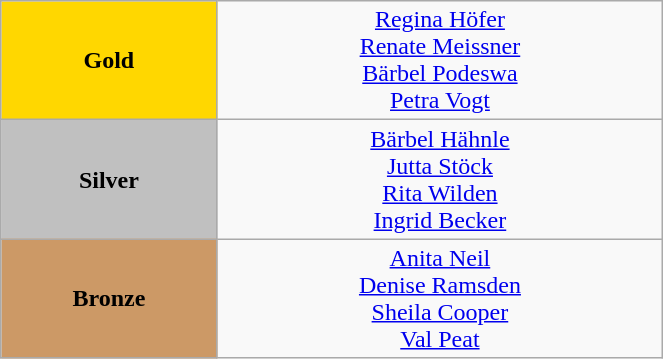<table class="wikitable" style="text-align:center; " width="35%">
<tr>
<td bgcolor="gold"><strong>Gold</strong></td>
<td><a href='#'>Regina Höfer</a><br><a href='#'>Renate Meissner</a><br><a href='#'>Bärbel Podeswa</a><br><a href='#'>Petra Vogt</a><br><small><em></em></small></td>
</tr>
<tr>
<td bgcolor="silver"><strong>Silver</strong></td>
<td><a href='#'>Bärbel Hähnle</a><br><a href='#'>Jutta Stöck</a><br><a href='#'>Rita Wilden</a><br><a href='#'>Ingrid Becker</a><br><small><em></em></small></td>
</tr>
<tr>
<td bgcolor="CC9966"><strong>Bronze</strong></td>
<td><a href='#'>Anita Neil</a><br><a href='#'>Denise Ramsden</a><br><a href='#'>Sheila Cooper</a><br><a href='#'>Val Peat</a><br><small><em></em></small></td>
</tr>
</table>
